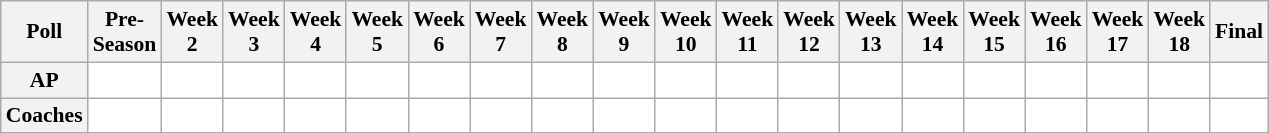<table class="wikitable" style="white-space:nowrap;font-size:90%">
<tr>
<th>Poll</th>
<th>Pre-<br>Season</th>
<th>Week<br>2</th>
<th>Week<br>3</th>
<th>Week<br>4</th>
<th>Week<br>5</th>
<th>Week<br>6</th>
<th>Week<br>7</th>
<th>Week<br>8</th>
<th>Week<br>9</th>
<th>Week<br>10</th>
<th>Week<br>11</th>
<th>Week<br>12</th>
<th>Week<br>13</th>
<th>Week<br>14</th>
<th>Week<br>15</th>
<th>Week<br>16</th>
<th>Week<br>17</th>
<th>Week<br>18</th>
<th>Final</th>
</tr>
<tr style="text-align:center;">
<th>AP</th>
<td style="background:#FFF;"></td>
<td style="background:#FFF;"></td>
<td style="background:#FFF;"></td>
<td style="background:#FFF;"></td>
<td style="background:#FFF;"></td>
<td style="background:#FFF;"></td>
<td style="background:#FFF;"></td>
<td style="background:#FFF;"></td>
<td style="background:#FFF;"></td>
<td style="background:#FFF;"></td>
<td style="background:#FFF;"></td>
<td style="background:#FFF;"></td>
<td style="background:#FFF;"></td>
<td style="background:#FFF;"></td>
<td style="background:#FFF;"></td>
<td style="background:#FFF;"></td>
<td style="background:#FFF;"></td>
<td style="background:#FFF;"></td>
<td style="background:#FFF;"></td>
</tr>
<tr style="text-align:center;">
<th>Coaches</th>
<td style="background:#FFF;"></td>
<td style="background:#FFF;"></td>
<td style="background:#FFF;"></td>
<td style="background:#FFF;"></td>
<td style="background:#FFF;"></td>
<td style="background:#FFF;"></td>
<td style="background:#FFF;"></td>
<td style="background:#FFF;"></td>
<td style="background:#FFF;"></td>
<td style="background:#FFF;"></td>
<td style="background:#FFF;"></td>
<td style="background:#FFF;"></td>
<td style="background:#FFF;"></td>
<td style="background:#FFF;"></td>
<td style="background:#FFF;"></td>
<td style="background:#FFF;"></td>
<td style="background:#FFF;"></td>
<td style="background:#FFF;"></td>
<td style="background:#FFF;"></td>
</tr>
</table>
